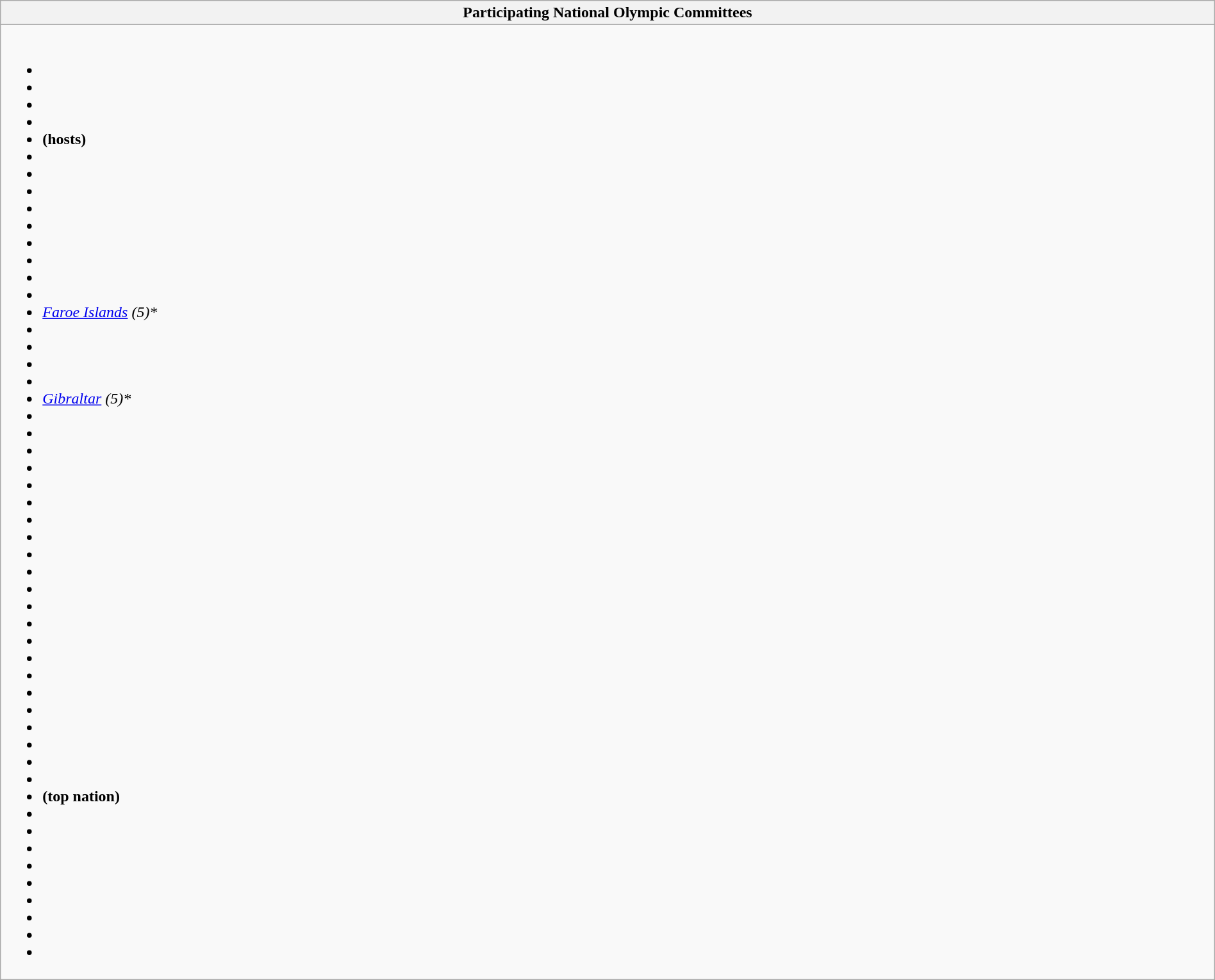<table class="wikitable collapsible" style="width:100%;">
<tr>
<th>Participating National Olympic Committees</th>
</tr>
<tr>
<td><br><ul><li></li><li></li><li></li><li></li><li> <strong>(hosts)</strong></li><li></li><li></li><li></li><li></li><li></li><li></li><li></li><li></li><li></li><li><em> <a href='#'>Faroe Islands</a> (5)*</em></li><li></li><li></li><li></li><li></li><li><em> <a href='#'>Gibraltar</a> (5)*</em></li><li></li><li></li><li></li><li></li><li></li><li></li><li></li><li></li><li></li><li></li><li></li><li></li><li></li><li></li><li></li><li></li><li></li><li></li><li></li><li></li><li></li><li></li><li> <strong> (top nation) </strong></li><li></li><li></li><li></li><li></li><li></li><li></li><li></li><li></li><li></li></ul></td>
</tr>
</table>
